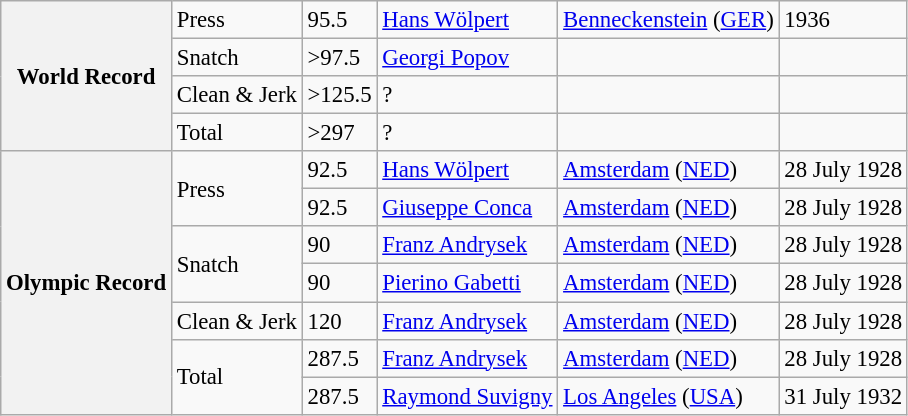<table class="wikitable" style="font-size:95%;">
<tr>
<th rowspan=4>World Record</th>
<td>Press</td>
<td>95.5</td>
<td> <a href='#'>Hans Wölpert</a></td>
<td><a href='#'>Benneckenstein</a> (<a href='#'>GER</a>)</td>
<td>1936</td>
</tr>
<tr>
<td>Snatch</td>
<td>>97.5</td>
<td> <a href='#'>Georgi Popov</a></td>
<td></td>
<td></td>
</tr>
<tr>
<td>Clean & Jerk</td>
<td>>125.5</td>
<td>?</td>
<td></td>
<td></td>
</tr>
<tr>
<td>Total</td>
<td>>297</td>
<td>?</td>
<td></td>
<td></td>
</tr>
<tr>
<th rowspan=7>Olympic Record</th>
<td rowspan=2>Press</td>
<td>92.5</td>
<td> <a href='#'>Hans Wölpert</a></td>
<td><a href='#'>Amsterdam</a> (<a href='#'>NED</a>)</td>
<td>28 July 1928</td>
</tr>
<tr>
<td>92.5</td>
<td> <a href='#'>Giuseppe Conca</a></td>
<td><a href='#'>Amsterdam</a> (<a href='#'>NED</a>)</td>
<td>28 July 1928</td>
</tr>
<tr>
<td rowspan=2>Snatch</td>
<td>90</td>
<td> <a href='#'>Franz Andrysek</a></td>
<td><a href='#'>Amsterdam</a> (<a href='#'>NED</a>)</td>
<td>28 July 1928</td>
</tr>
<tr>
<td>90</td>
<td> <a href='#'>Pierino Gabetti</a></td>
<td><a href='#'>Amsterdam</a> (<a href='#'>NED</a>)</td>
<td>28 July 1928</td>
</tr>
<tr>
<td>Clean & Jerk</td>
<td>120</td>
<td> <a href='#'>Franz Andrysek</a></td>
<td><a href='#'>Amsterdam</a> (<a href='#'>NED</a>)</td>
<td>28 July 1928</td>
</tr>
<tr>
<td rowspan=2>Total</td>
<td>287.5</td>
<td> <a href='#'>Franz Andrysek</a></td>
<td><a href='#'>Amsterdam</a> (<a href='#'>NED</a>)</td>
<td>28 July 1928</td>
</tr>
<tr>
<td>287.5</td>
<td> <a href='#'>Raymond Suvigny</a></td>
<td><a href='#'>Los Angeles</a> (<a href='#'>USA</a>)</td>
<td>31 July 1932</td>
</tr>
</table>
